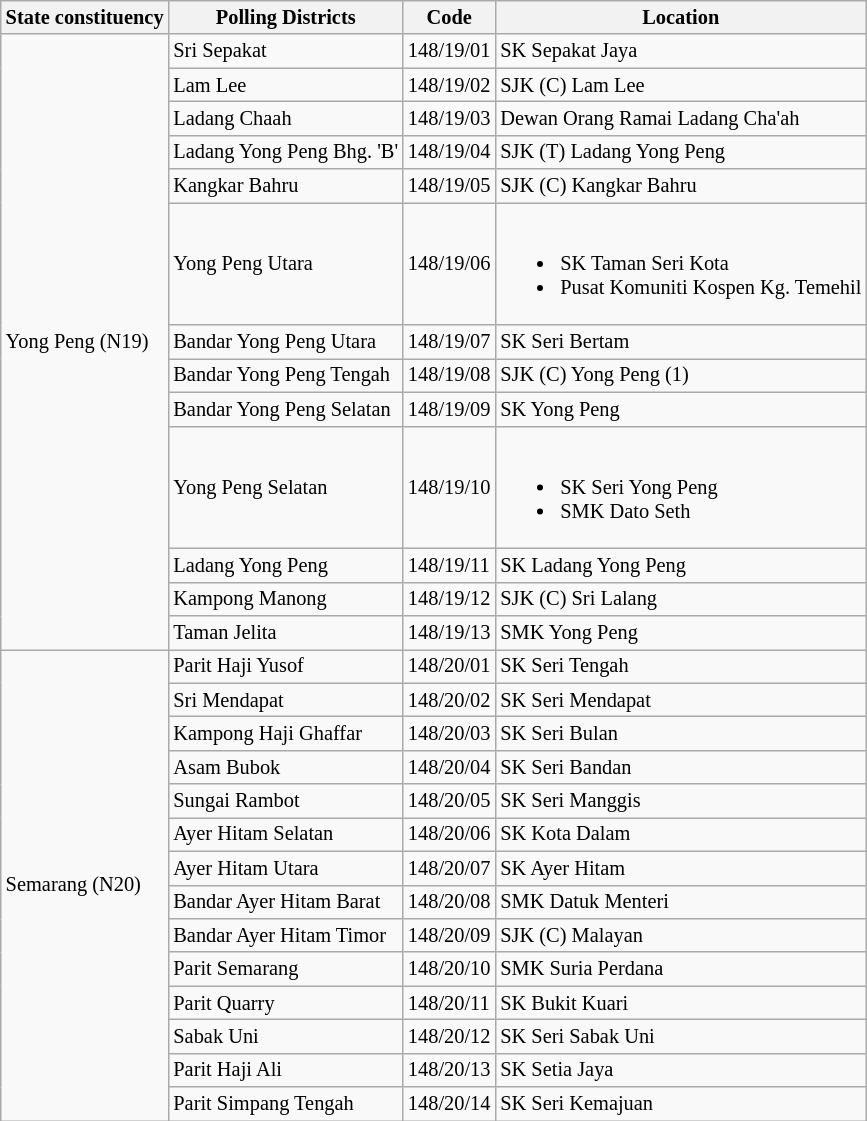<table class="wikitable sortable mw-collapsible" style="white-space:nowrap;font-size:85%">
<tr>
<th>State constituency</th>
<th>Polling Districts</th>
<th>Code</th>
<th>Location</th>
</tr>
<tr>
<td rowspan="13">Yong Peng (N19)</td>
<td>Sri Sepakat</td>
<td>148/19/01</td>
<td>SK Sepakat Jaya</td>
</tr>
<tr>
<td>Lam Lee</td>
<td>148/19/02</td>
<td>SJK (C) Lam Lee</td>
</tr>
<tr>
<td>Ladang Chaah</td>
<td>148/19/03</td>
<td>Dewan Orang Ramai Ladang Cha'ah</td>
</tr>
<tr>
<td>Ladang Yong Peng Bhg. 'B'</td>
<td>148/19/04</td>
<td>SJK (T) Ladang Yong Peng</td>
</tr>
<tr>
<td>Kangkar Bahru</td>
<td>148/19/05</td>
<td>SJK (C) Kangkar Bahru</td>
</tr>
<tr>
<td>Yong Peng Utara</td>
<td>148/19/06</td>
<td><br><ul><li>SK Taman Seri Kota</li><li>Pusat Komuniti Kospen Kg. Temehil</li></ul></td>
</tr>
<tr>
<td>Bandar Yong Peng Utara</td>
<td>148/19/07</td>
<td>SK Seri Bertam</td>
</tr>
<tr>
<td>Bandar Yong Peng Tengah</td>
<td>148/19/08</td>
<td>SJK (C) Yong Peng (1)</td>
</tr>
<tr>
<td>Bandar Yong Peng Selatan</td>
<td>148/19/09</td>
<td>SK Yong Peng</td>
</tr>
<tr>
<td>Yong Peng Selatan</td>
<td>148/19/10</td>
<td><br><ul><li>SK Seri Yong Peng</li><li>SMK Dato Seth</li></ul></td>
</tr>
<tr>
<td>Ladang Yong Peng</td>
<td>148/19/11</td>
<td>SK Ladang Yong Peng</td>
</tr>
<tr>
<td>Kampong Manong</td>
<td>148/19/12</td>
<td>SJK (C) Sri Lalang</td>
</tr>
<tr>
<td>Taman Jelita</td>
<td>148/19/13</td>
<td>SMK Yong Peng</td>
</tr>
<tr>
<td rowspan="14">Semarang (N20)</td>
<td>Parit Haji Yusof</td>
<td>148/20/01</td>
<td>SK Seri Tengah</td>
</tr>
<tr>
<td>Sri Mendapat</td>
<td>148/20/02</td>
<td>SK Seri Mendapat</td>
</tr>
<tr>
<td>Kampong Haji Ghaffar</td>
<td>148/20/03</td>
<td>SK Seri Bulan</td>
</tr>
<tr>
<td>Asam Bubok</td>
<td>148/20/04</td>
<td>SK Seri Bandan</td>
</tr>
<tr>
<td>Sungai Rambot</td>
<td>148/20/05</td>
<td>SK Seri Manggis</td>
</tr>
<tr>
<td>Ayer Hitam Selatan</td>
<td>148/20/06</td>
<td>SK Kota Dalam</td>
</tr>
<tr>
<td>Ayer Hitam Utara</td>
<td>148/20/07</td>
<td>SK Ayer Hitam</td>
</tr>
<tr>
<td>Bandar Ayer Hitam Barat</td>
<td>148/20/08</td>
<td>SMK Datuk Menteri</td>
</tr>
<tr>
<td>Bandar Ayer Hitam Timor</td>
<td>148/20/09</td>
<td>SJK (C) Malayan</td>
</tr>
<tr>
<td>Parit Semarang</td>
<td>148/20/10</td>
<td>SMK Suria Perdana</td>
</tr>
<tr>
<td>Parit Quarry</td>
<td>148/20/11</td>
<td>SK Bukit Kuari</td>
</tr>
<tr>
<td>Sabak Uni</td>
<td>148/20/12</td>
<td>SK Seri Sabak Uni</td>
</tr>
<tr>
<td>Parit Haji Ali</td>
<td>148/20/13</td>
<td>SK Setia Jaya</td>
</tr>
<tr>
<td>Parit Simpang Tengah</td>
<td>148/20/14</td>
<td>SK Seri Kemajuan</td>
</tr>
</table>
